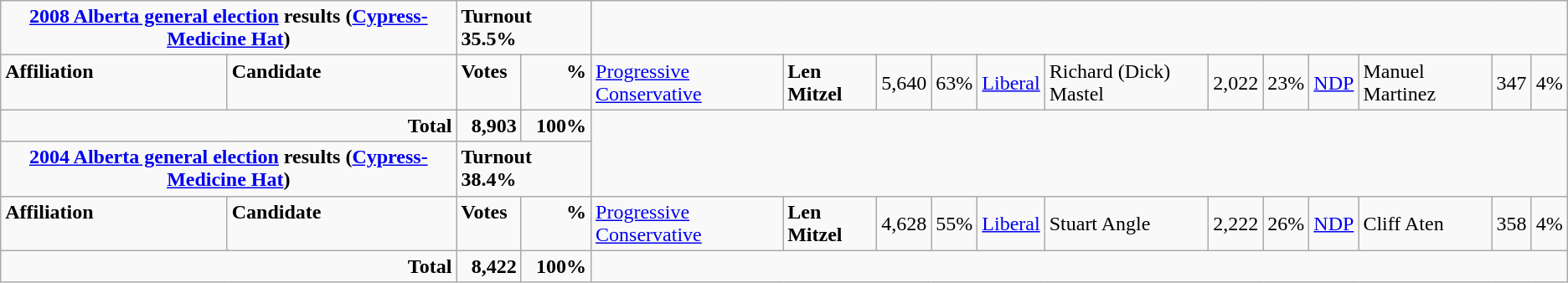<table class="wikitable">
<tr>
<td colspan="3" align=center><strong><a href='#'>2008 Alberta general election</a> results (<a href='#'>Cypress-Medicine Hat</a>)</strong></td>
<td colspan="2"><span><strong>Turnout 35.5%</strong></span></td>
</tr>
<tr>
<td colspan="2" rowspan="1" align="left" valign="top"><strong>Affiliation</strong></td>
<td valign="top"><strong>Candidate</strong></td>
<td valign="top"><strong>Votes</strong></td>
<td valign="top" align="right"><strong>%</strong><br><br></td>
<td><a href='#'>Progressive Conservative</a></td>
<td><strong>Len Mitzel</strong></td>
<td align="right">5,640</td>
<td align="right">63%<br>
</td>
<td><a href='#'>Liberal</a></td>
<td>Richard (Dick) Mastel</td>
<td align="right">2,022</td>
<td align="right">23%<br>
</td>
<td><a href='#'>NDP</a></td>
<td>Manuel Martinez</td>
<td align="right">347</td>
<td align="right">4%</td>
</tr>
<tr>
<td colspan="3" align ="right"><strong>Total</strong></td>
<td align="right"><strong>8,903</strong></td>
<td align="right"><strong>100%</strong></td>
</tr>
<tr>
<td colspan="3" align=center><strong><a href='#'>2004 Alberta general election</a> results (<a href='#'>Cypress-Medicine Hat</a>)</strong></td>
<td colspan="2"><span><strong>Turnout 38.4%</strong></span></td>
</tr>
<tr>
<td colspan="2" rowspan="1" align="left" valign="top"><strong>Affiliation</strong></td>
<td valign="top"><strong>Candidate</strong></td>
<td valign="top"><strong>Votes</strong></td>
<td valign="top" align="right"><strong>%</strong><br><br></td>
<td><a href='#'>Progressive Conservative</a></td>
<td><strong>Len Mitzel</strong></td>
<td align="right">4,628</td>
<td align="right">55%<br>
</td>
<td><a href='#'>Liberal</a></td>
<td>Stuart Angle</td>
<td align="right">2,222</td>
<td align="right">26%<br></td>
<td><a href='#'>NDP</a></td>
<td>Cliff Aten</td>
<td align="right">358</td>
<td align="right">4%<br></td>
</tr>
<tr>
<td colspan="3" align ="right"><strong>Total</strong></td>
<td align="right"><strong>8,422</strong></td>
<td align="right"><strong>100%</strong></td>
</tr>
</table>
